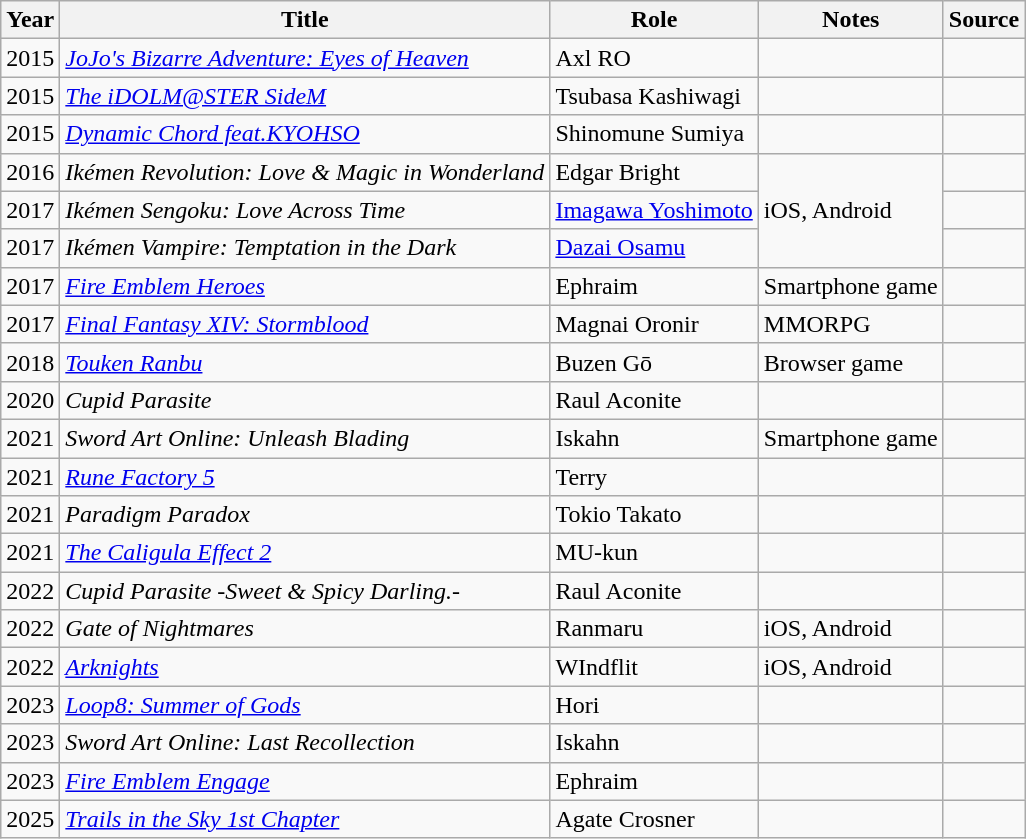<table class="wikitable sortable plainrowheaders">
<tr>
<th>Year</th>
<th>Title</th>
<th>Role</th>
<th class="unsortable">Notes</th>
<th class="unsortable">Source</th>
</tr>
<tr>
<td>2015</td>
<td><em><a href='#'>JoJo's Bizarre Adventure: Eyes of Heaven</a></em></td>
<td>Axl RO</td>
<td></td>
<td></td>
</tr>
<tr>
<td>2015</td>
<td><em><a href='#'>The iDOLM@STER SideM</a></em></td>
<td>Tsubasa Kashiwagi</td>
<td></td>
<td></td>
</tr>
<tr>
<td>2015</td>
<td><em><a href='#'>Dynamic Chord feat.KYOHSO</a></em></td>
<td>Shinomune Sumiya</td>
<td></td>
<td></td>
</tr>
<tr>
<td>2016</td>
<td><em>Ikémen Revolution: Love & Magic in Wonderland</em></td>
<td>Edgar Bright</td>
<td rowspan="3">iOS, Android</td>
<td></td>
</tr>
<tr>
<td>2017</td>
<td><em>Ikémen Sengoku: Love Across Time</em></td>
<td><a href='#'>Imagawa Yoshimoto</a></td>
<td></td>
</tr>
<tr>
<td>2017</td>
<td><em>Ikémen Vampire: Temptation in the Dark</em></td>
<td><a href='#'>Dazai Osamu</a></td>
<td></td>
</tr>
<tr>
<td>2017</td>
<td><em><a href='#'>Fire Emblem Heroes</a></em></td>
<td>Ephraim</td>
<td>Smartphone game</td>
<td></td>
</tr>
<tr>
<td>2017</td>
<td><em><a href='#'>Final Fantasy XIV: Stormblood</a></em></td>
<td>Magnai Oronir</td>
<td>MMORPG</td>
<td></td>
</tr>
<tr>
<td>2018</td>
<td><em><a href='#'>Touken Ranbu</a></em></td>
<td>Buzen Gō</td>
<td>Browser game</td>
<td></td>
</tr>
<tr>
<td>2020</td>
<td><em>Cupid Parasite</em></td>
<td>Raul Aconite</td>
<td></td>
<td></td>
</tr>
<tr>
<td>2021</td>
<td><em>Sword Art Online: Unleash Blading</em></td>
<td>Iskahn</td>
<td>Smartphone game</td>
<td></td>
</tr>
<tr>
<td>2021</td>
<td><em><a href='#'>Rune Factory 5</a></em></td>
<td>Terry</td>
<td></td>
<td></td>
</tr>
<tr>
<td>2021</td>
<td><em>Paradigm Paradox</em></td>
<td>Tokio Takato</td>
<td></td>
<td></td>
</tr>
<tr>
<td>2021</td>
<td><em><a href='#'>The Caligula Effect 2</a></em></td>
<td>MU-kun</td>
<td></td>
<td></td>
</tr>
<tr>
<td>2022</td>
<td><em>Cupid Parasite -Sweet & Spicy Darling.-</em></td>
<td>Raul Aconite</td>
<td></td>
<td></td>
</tr>
<tr>
<td>2022</td>
<td><em>Gate of Nightmares</em></td>
<td>Ranmaru</td>
<td>iOS, Android</td>
<td></td>
</tr>
<tr>
<td>2022</td>
<td><em><a href='#'>Arknights</a></em></td>
<td>WIndflit</td>
<td>iOS, Android</td>
<td></td>
</tr>
<tr>
<td>2023</td>
<td><em><a href='#'>Loop8: Summer of Gods</a></em></td>
<td>Hori</td>
<td></td>
<td></td>
</tr>
<tr>
<td>2023</td>
<td><em>Sword Art Online: Last Recollection</em></td>
<td>Iskahn</td>
<td></td>
<td></td>
</tr>
<tr>
<td>2023</td>
<td><em><a href='#'>Fire Emblem Engage</a></em></td>
<td>Ephraim</td>
<td></td>
</tr>
<tr>
<td>2025</td>
<td><em><a href='#'>Trails in the Sky 1st Chapter</a></em></td>
<td>Agate Crosner</td>
<td></td>
<td></td>
</tr>
</table>
